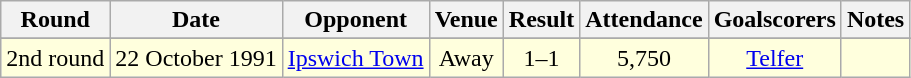<table Class="wikitable">
<tr>
<th>Round</th>
<th>Date</th>
<th>Opponent</th>
<th>Venue</th>
<th>Result</th>
<th>Attendance</th>
<th>Goalscorers</th>
<th>Notes</th>
</tr>
<tr>
</tr>
<tr style="background: #ffffdd;">
<td align="center">2nd round</td>
<td>22 October 1991</td>
<td><a href='#'>Ipswich Town</a></td>
<td align="center">Away</td>
<td align="center">1–1</td>
<td align="center">5,750</td>
<td align="center"><a href='#'>Telfer</a></td>
<td align="center"></td>
</tr>
</table>
